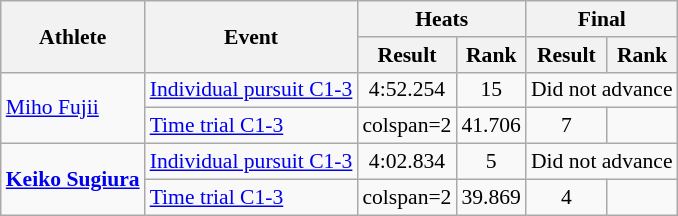<table class=wikitable style="font-size:90%">
<tr>
<th rowspan="2">Athlete</th>
<th rowspan="2">Event</th>
<th colspan="2">Heats</th>
<th colspan="2">Final</th>
</tr>
<tr>
<th>Result</th>
<th>Rank</th>
<th>Result</th>
<th>Rank</th>
</tr>
<tr align=center>
<td align=left rowspan=2><a href='#'>Miho Fujii</a></td>
<td align=left><a href='#'>Individual pursuit C1-3</a></td>
<td>4:52.254</td>
<td>15</td>
<td colspan=2>Did not advance</td>
</tr>
<tr align=center>
<td align=left><a href='#'>Time trial C1-3</a></td>
<td>colspan=2 </td>
<td>41.706</td>
<td>7</td>
</tr>
<tr align=center>
<td align=left rowspan=2><strong><a href='#'>Keiko Sugiura</a></strong></td>
<td align=left><a href='#'>Individual pursuit C1-3</a></td>
<td>4:02.834</td>
<td>5</td>
<td colspan=2>Did not advance</td>
</tr>
<tr align=center>
<td align=left><a href='#'>Time trial C1-3</a></td>
<td>colspan=2 </td>
<td>39.869</td>
<td>4</td>
</tr>
</table>
